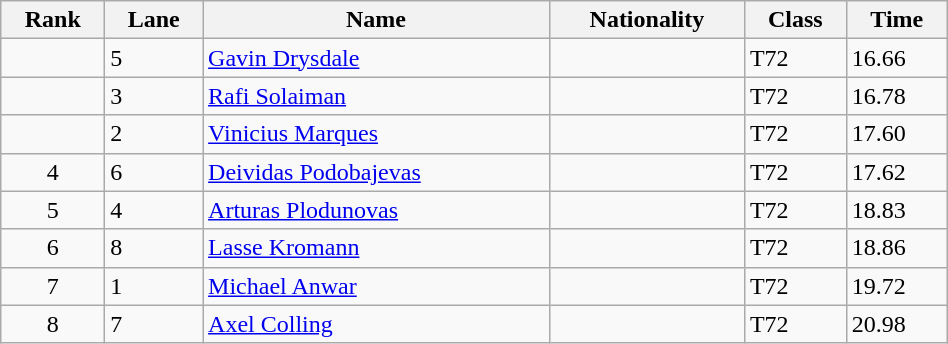<table class="wikitable sortable" style="text-align:left ; width:50%">
<tr>
<th>Rank</th>
<th>Lane</th>
<th>Name</th>
<th>Nationality</th>
<th>Class</th>
<th>Time</th>
</tr>
<tr>
<td align=center></td>
<td>5</td>
<td><a href='#'>Gavin Drysdale</a></td>
<td></td>
<td>T72</td>
<td>16.66</td>
</tr>
<tr>
<td align=center></td>
<td>3</td>
<td><a href='#'>Rafi Solaiman</a></td>
<td></td>
<td>T72</td>
<td>16.78</td>
</tr>
<tr>
<td align=center></td>
<td>2</td>
<td><a href='#'>Vinicius Marques</a></td>
<td></td>
<td>T72</td>
<td>17.60</td>
</tr>
<tr>
<td align=center>4</td>
<td>6</td>
<td><a href='#'>Deividas Podobajevas</a></td>
<td></td>
<td>T72</td>
<td>17.62</td>
</tr>
<tr>
<td align=center>5</td>
<td>4</td>
<td><a href='#'>Arturas Plodunovas</a></td>
<td></td>
<td>T72</td>
<td>18.83</td>
</tr>
<tr>
<td align=center>6</td>
<td>8</td>
<td><a href='#'>Lasse Kromann</a></td>
<td></td>
<td>T72</td>
<td>18.86</td>
</tr>
<tr>
<td align=center>7</td>
<td>1</td>
<td><a href='#'>Michael Anwar</a></td>
<td></td>
<td>T72</td>
<td>19.72</td>
</tr>
<tr>
<td align=center>8</td>
<td>7</td>
<td><a href='#'>Axel Colling</a></td>
<td></td>
<td>T72</td>
<td>20.98</td>
</tr>
</table>
